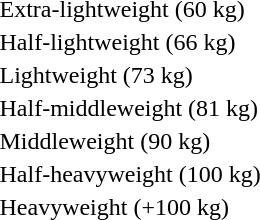<table>
<tr valign="top">
<td rowspan=2>Extra-lightweight (60 kg)<br></td>
<td rowspan=2></td>
<td rowspan=2></td>
<td></td>
</tr>
<tr>
<td></td>
</tr>
<tr valign="top">
<td rowspan=2>Half-lightweight (66 kg)<br></td>
<td rowspan=2></td>
<td rowspan=2></td>
<td></td>
</tr>
<tr>
<td></td>
</tr>
<tr valign="top">
<td rowspan=2>Lightweight (73 kg)<br></td>
<td rowspan=2></td>
<td rowspan=2></td>
<td></td>
</tr>
<tr>
<td></td>
</tr>
<tr valign="top">
<td rowspan=2>Half-middleweight (81 kg)<br></td>
<td rowspan=2></td>
<td rowspan=2></td>
<td></td>
</tr>
<tr>
<td></td>
</tr>
<tr valign="top">
<td rowspan=2>Middleweight (90 kg)<br></td>
<td rowspan=2></td>
<td rowspan=2></td>
<td></td>
</tr>
<tr>
<td></td>
</tr>
<tr valign="top">
<td rowspan=2>Half-heavyweight (100 kg)<br></td>
<td rowspan=2></td>
<td rowspan=2></td>
<td></td>
</tr>
<tr>
<td></td>
</tr>
<tr valign="top">
<td rowspan=2>Heavyweight (+100 kg)<br></td>
<td rowspan=2></td>
<td rowspan=2></td>
<td></td>
</tr>
<tr>
<td></td>
</tr>
</table>
